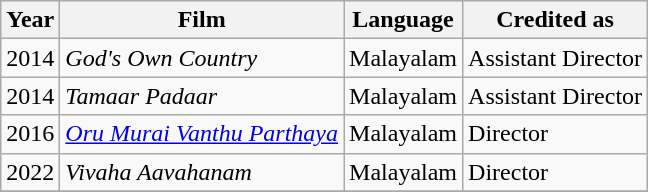<table class="wikitable">
<tr>
<th>Year</th>
<th>Film</th>
<th>Language</th>
<th>Credited as</th>
</tr>
<tr>
<td>2014</td>
<td><em>God's Own Country</em></td>
<td>Malayalam</td>
<td>Assistant Director</td>
</tr>
<tr>
<td>2014</td>
<td><em>Tamaar Padaar</em></td>
<td>Malayalam</td>
<td>Assistant Director</td>
</tr>
<tr>
<td>2016</td>
<td><em><a href='#'>Oru Murai Vanthu Parthaya</a></em></td>
<td>Malayalam</td>
<td>Director</td>
</tr>
<tr>
<td>2022</td>
<td><em>Vivaha Aavahanam</em></td>
<td>Malayalam</td>
<td>Director</td>
</tr>
<tr>
</tr>
</table>
